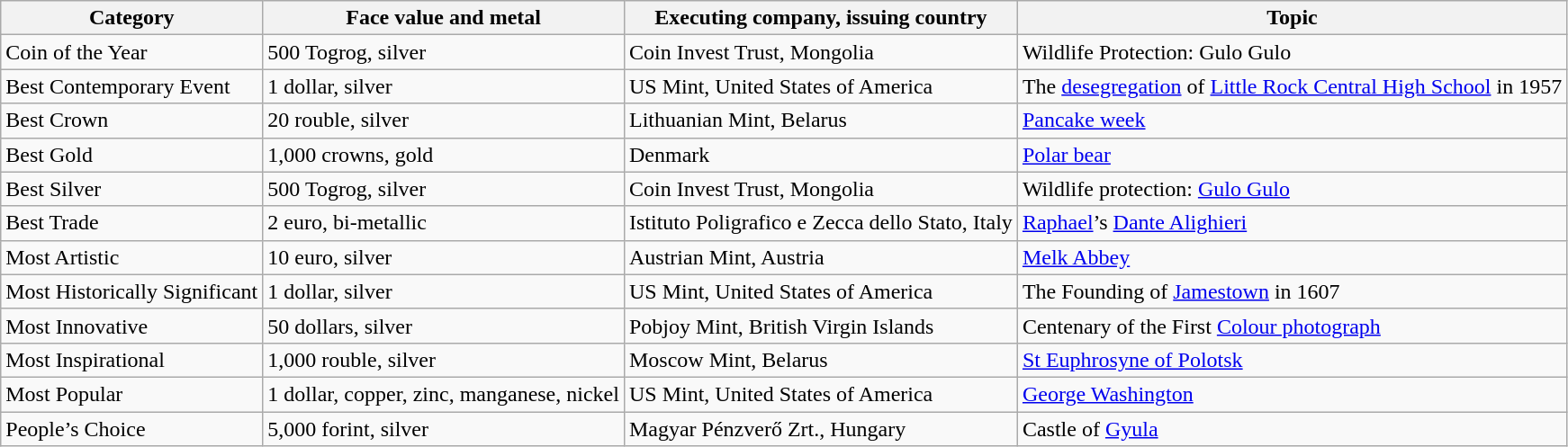<table class="wikitable plainrowheaders">
<tr>
<th>Category</th>
<th>Face value and metal</th>
<th>Executing company, issuing country</th>
<th>Topic</th>
</tr>
<tr>
<td>Coin of the Year</td>
<td>500 Togrog, silver</td>
<td>Coin Invest Trust, Mongolia</td>
<td>Wildlife Protection: Gulo Gulo</td>
</tr>
<tr>
<td>Best Contemporary Event</td>
<td>1 dollar, silver</td>
<td>US Mint, United States of America</td>
<td>The <a href='#'>desegregation</a> of <a href='#'>Little Rock Central High School</a> in 1957</td>
</tr>
<tr>
<td>Best Crown</td>
<td>20 rouble, silver</td>
<td>Lithuanian Mint, Belarus</td>
<td><a href='#'>Pancake week</a></td>
</tr>
<tr>
<td>Best Gold</td>
<td>1,000 crowns, gold</td>
<td>Denmark</td>
<td><a href='#'>Polar bear</a></td>
</tr>
<tr>
<td>Best Silver</td>
<td>500 Togrog, silver</td>
<td>Coin Invest Trust, Mongolia</td>
<td>Wildlife protection: <a href='#'>Gulo Gulo</a></td>
</tr>
<tr>
<td>Best Trade</td>
<td>2 euro, bi-metallic</td>
<td>Istituto Poligrafico e Zecca dello Stato, Italy</td>
<td><a href='#'>Raphael</a>’s <a href='#'>Dante Alighieri</a></td>
</tr>
<tr>
<td>Most Artistic</td>
<td>10 euro, silver</td>
<td>Austrian Mint, Austria</td>
<td><a href='#'>Melk Abbey</a></td>
</tr>
<tr>
<td>Most Historically Significant</td>
<td>1 dollar, silver</td>
<td>US Mint, United States of America</td>
<td>The Founding of <a href='#'>Jamestown</a> in 1607</td>
</tr>
<tr>
<td>Most Innovative</td>
<td>50 dollars, silver</td>
<td>Pobjoy Mint, British Virgin Islands</td>
<td>Centenary of the First <a href='#'>Colour photograph</a></td>
</tr>
<tr>
<td>Most Inspirational</td>
<td>1,000 rouble, silver</td>
<td>Moscow Mint, Belarus</td>
<td><a href='#'>St Euphrosyne of Polotsk</a></td>
</tr>
<tr>
<td>Most Popular</td>
<td>1 dollar, copper, zinc, manganese, nickel</td>
<td>US Mint, United States of America</td>
<td><a href='#'>George Washington</a></td>
</tr>
<tr>
<td>People’s Choice</td>
<td>5,000 forint, silver</td>
<td>Magyar Pénzverő Zrt., Hungary</td>
<td>Castle of <a href='#'>Gyula</a></td>
</tr>
</table>
